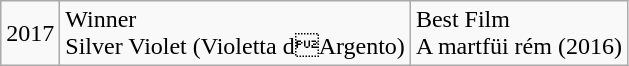<table class="wikitable">
<tr>
<td rowspan="1">2017</td>
<td rowspan="1">Winner<br>Silver Violet (Violetta dArgento)</td>
<td>Best Film<br>A martfüi rém (2016)</td>
</tr>
</table>
